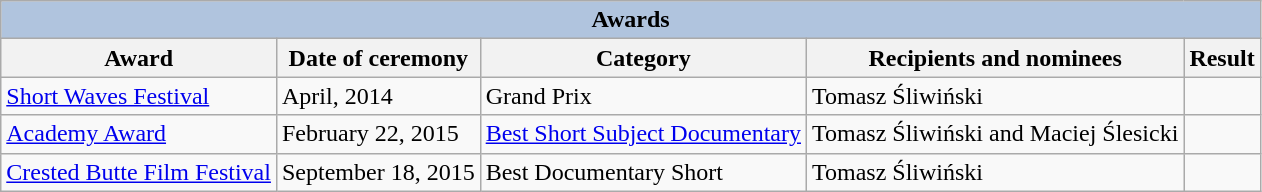<table class="wikitable">
<tr>
<th colspan="5" style="background: LightSteelBlue;">Awards</th>
</tr>
<tr>
<th>Award</th>
<th>Date of ceremony</th>
<th>Category</th>
<th>Recipients and nominees</th>
<th>Result</th>
</tr>
<tr>
<td><a href='#'>Short Waves Festival</a></td>
<td>April, 2014</td>
<td>Grand Prix</td>
<td>Tomasz Śliwiński</td>
<td></td>
</tr>
<tr>
<td><a href='#'>Academy Award</a></td>
<td>February 22, 2015</td>
<td><a href='#'>Best Short Subject Documentary</a></td>
<td>Tomasz Śliwiński and Maciej Ślesicki</td>
<td></td>
</tr>
<tr>
<td><a href='#'>Crested Butte Film Festival</a></td>
<td>September 18, 2015</td>
<td>Best Documentary Short</td>
<td>Tomasz Śliwiński</td>
<td></td>
</tr>
</table>
